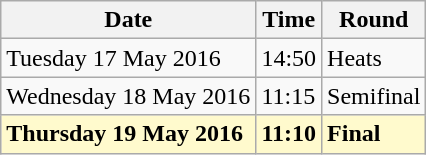<table class="wikitable">
<tr>
<th>Date</th>
<th>Time</th>
<th>Round</th>
</tr>
<tr>
<td>Tuesday 17 May 2016</td>
<td>14:50</td>
<td>Heats</td>
</tr>
<tr>
<td>Wednesday 18 May 2016</td>
<td>11:15</td>
<td>Semifinal</td>
</tr>
<tr>
<td style=background:lemonchiffon><strong>Thursday 19 May 2016</strong></td>
<td style=background:lemonchiffon><strong>11:10</strong></td>
<td style=background:lemonchiffon><strong>Final</strong></td>
</tr>
</table>
